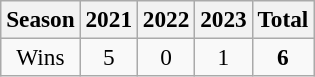<table class=wikitable style=font-size:97%>
<tr>
<th>Season</th>
<th>2021</th>
<th>2022</th>
<th>2023</th>
<th>Total</th>
</tr>
<tr align=center>
<td>Wins</td>
<td>5</td>
<td>0</td>
<td>1</td>
<td><strong>6</strong></td>
</tr>
</table>
